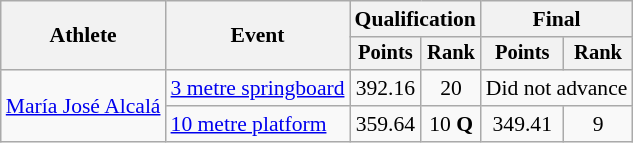<table class="wikitable" style="font-size:90%">
<tr>
<th rowspan=2>Athlete</th>
<th rowspan=2>Event</th>
<th colspan=2>Qualification</th>
<th colspan=2>Final</th>
</tr>
<tr style="font-size:95%">
<th>Points</th>
<th>Rank</th>
<th>Points</th>
<th>Rank</th>
</tr>
<tr align=center>
<td align=left rowspan=2><a href='#'>María José Alcalá</a></td>
<td align=left><a href='#'>3 metre springboard</a></td>
<td>392.16</td>
<td>20</td>
<td colspan=2>Did not advance</td>
</tr>
<tr align=center>
<td align=left><a href='#'>10 metre platform</a></td>
<td>359.64</td>
<td>10 <strong>Q</strong></td>
<td>349.41</td>
<td>9</td>
</tr>
</table>
